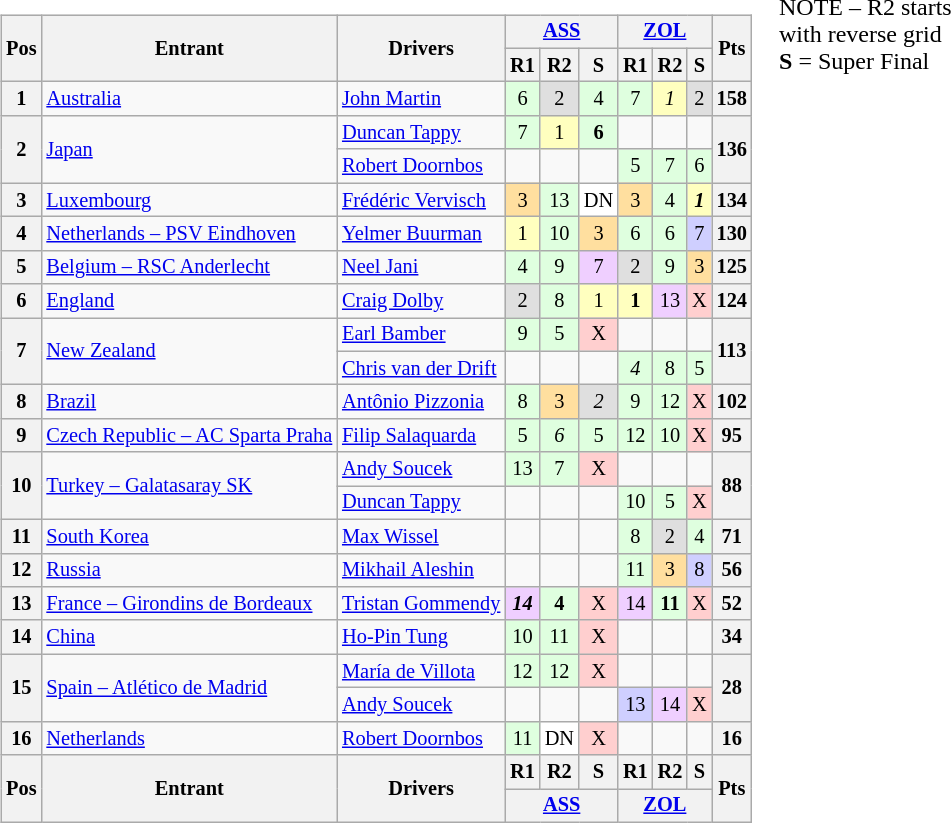<table>
<tr>
<td><br><table class="wikitable" style="font-size:85%; text-align:center">
<tr>
<th rowspan=2 valign=middle>Pos</th>
<th rowspan=2 valign=middle>Entrant</th>
<th rowspan=2 valign=middle>Drivers</th>
<th colspan=3><a href='#'>ASS</a><br></th>
<th colspan=3><a href='#'>ZOL</a><br></th>
<th rowspan=2 valign=middle>Pts</th>
</tr>
<tr>
<th>R1</th>
<th>R2</th>
<th>S</th>
<th>R1</th>
<th>R2</th>
<th>S</th>
</tr>
<tr>
<th>1</th>
<td align=left> <a href='#'>Australia</a></td>
<td align=left> <a href='#'>John Martin</a></td>
<td style="background:#dfffdf;">6</td>
<td style="background:#dfdfdf;">2</td>
<td style="background:#dfffdf;">4</td>
<td style="background:#dfffdf;">7</td>
<td style="background:#ffffbf;"><em>1</em></td>
<td style="background:#dfdfdf;">2</td>
<th>158</th>
</tr>
<tr>
<th rowspan=2>2</th>
<td rowspan=2 align=left> <a href='#'>Japan</a></td>
<td align=left> <a href='#'>Duncan Tappy</a></td>
<td style="background:#dfffdf;">7</td>
<td style="background:#ffffbf;">1</td>
<td style="background:#dfffdf;"><strong>6</strong></td>
<td></td>
<td></td>
<td></td>
<th rowspan=2>136</th>
</tr>
<tr>
<td align=left> <a href='#'>Robert Doornbos</a></td>
<td></td>
<td></td>
<td></td>
<td style="background:#dfffdf;">5</td>
<td style="background:#dfffdf;">7</td>
<td style="background:#dfffdf;">6</td>
</tr>
<tr>
<th>3</th>
<td align=left> <a href='#'>Luxembourg</a></td>
<td align=left> <a href='#'>Frédéric Vervisch</a></td>
<td style="background:#ffdf9f;">3</td>
<td style="background:#dfffdf;">13</td>
<td style="background:#ffffff;">DN</td>
<td style="background:#ffdf9f;">3</td>
<td style="background:#dfffdf;">4</td>
<td style="background:#ffffbf;"><strong><em>1</em></strong></td>
<th>134</th>
</tr>
<tr>
<th>4</th>
<td align=left> <a href='#'>Netherlands – PSV Eindhoven</a></td>
<td align=left> <a href='#'>Yelmer Buurman</a></td>
<td style="background:#ffffbf;">1</td>
<td style="background:#dfffdf;">10</td>
<td style="background:#ffdf9f;">3</td>
<td style="background:#dfffdf;">6</td>
<td style="background:#dfffdf;">6</td>
<td style="background:#cfcfff;">7</td>
<th>130</th>
</tr>
<tr>
<th>5</th>
<td align=left> <a href='#'>Belgium – RSC Anderlecht</a></td>
<td align=left> <a href='#'>Neel Jani</a></td>
<td style="background:#dfffdf;">4</td>
<td style="background:#dfffdf;">9</td>
<td style="background:#efcfff;">7</td>
<td style="background:#dfdfdf;">2</td>
<td style="background:#dfffdf;">9</td>
<td style="background:#ffdf9f;">3</td>
<th>125</th>
</tr>
<tr>
<th>6</th>
<td align=left> <a href='#'>England</a></td>
<td align=left> <a href='#'>Craig Dolby</a></td>
<td style="background:#dfdfdf;">2</td>
<td style="background:#dfffdf;">8</td>
<td style="background:#ffffbf;">1</td>
<td style="background:#ffffbf;"><strong>1</strong></td>
<td style="background:#efcfff;">13</td>
<td style="background:#ffcfcf;">X</td>
<th>124</th>
</tr>
<tr>
<th rowspan=2>7</th>
<td rowspan=2 align=left> <a href='#'>New Zealand</a></td>
<td align=left> <a href='#'>Earl Bamber</a></td>
<td style="background:#dfffdf;">9</td>
<td style="background:#dfffdf;">5</td>
<td style="background:#ffcfcf;">X</td>
<td></td>
<td></td>
<td></td>
<th rowspan=2>113</th>
</tr>
<tr>
<td align=left> <a href='#'>Chris van der Drift</a></td>
<td></td>
<td></td>
<td></td>
<td style="background:#dfffdf;"><em>4</em></td>
<td style="background:#dfffdf;">8</td>
<td style="background:#dfffdf;">5</td>
</tr>
<tr>
<th>8</th>
<td align=left> <a href='#'>Brazil</a></td>
<td align=left> <a href='#'>Antônio Pizzonia</a></td>
<td style="background:#dfffdf;">8</td>
<td style="background:#ffdf9f;">3</td>
<td style="background:#dfdfdf;"><em>2</em></td>
<td style="background:#dfffdf;">9</td>
<td style="background:#dfffdf;">12</td>
<td style="background:#ffcfcf;">X</td>
<th>102</th>
</tr>
<tr>
<th>9</th>
<td align=left> <a href='#'>Czech Republic – AC Sparta Praha</a></td>
<td align=left> <a href='#'>Filip Salaquarda</a></td>
<td style="background:#dfffdf;">5</td>
<td style="background:#dfffdf;"><em>6</em></td>
<td style="background:#dfffdf;">5</td>
<td style="background:#dfffdf;">12</td>
<td style="background:#dfffdf;">10</td>
<td style="background:#ffcfcf;">X</td>
<th>95</th>
</tr>
<tr>
<th rowspan=2>10</th>
<td rowspan=2 align=left> <a href='#'>Turkey – Galatasaray SK</a></td>
<td align=left> <a href='#'>Andy Soucek</a></td>
<td style="background:#dfffdf;">13</td>
<td style="background:#dfffdf;">7</td>
<td style="background:#ffcfcf;">X</td>
<td></td>
<td></td>
<td></td>
<th rowspan=2>88</th>
</tr>
<tr>
<td align=left> <a href='#'>Duncan Tappy</a></td>
<td></td>
<td></td>
<td></td>
<td style="background:#dfffdf;">10</td>
<td style="background:#dfffdf;">5</td>
<td style="background:#ffcfcf;">X</td>
</tr>
<tr>
<th>11</th>
<td align=left> <a href='#'>South Korea</a></td>
<td align=left> <a href='#'>Max Wissel</a></td>
<td></td>
<td></td>
<td></td>
<td style="background:#dfffdf;">8</td>
<td style="background:#dfdfdf;">2</td>
<td style="background:#dfffdf;">4</td>
<th>71</th>
</tr>
<tr>
<th>12</th>
<td align=left> <a href='#'>Russia</a></td>
<td align=left> <a href='#'>Mikhail Aleshin</a></td>
<td></td>
<td></td>
<td></td>
<td style="background:#dfffdf;">11</td>
<td style="background:#ffdf9f;">3</td>
<td style="background:#cfcfff;">8</td>
<th>56</th>
</tr>
<tr>
<th>13</th>
<td align=left> <a href='#'>France – Girondins de Bordeaux</a></td>
<td align=left> <a href='#'>Tristan Gommendy</a></td>
<td style="background:#efcfff;"><strong><em>14</em></strong></td>
<td style="background:#dfffdf;"><strong>4</strong></td>
<td style="background:#ffcfcf;">X</td>
<td style="background:#efcfff;">14</td>
<td style="background:#dfffdf;"><strong>11</strong></td>
<td style="background:#ffcfcf;">X</td>
<th>52</th>
</tr>
<tr>
<th>14</th>
<td align=left> <a href='#'>China</a></td>
<td align=left> <a href='#'>Ho-Pin Tung</a></td>
<td style="background:#dfffdf;">10</td>
<td style="background:#dfffdf;">11</td>
<td style="background:#ffcfcf;">X</td>
<td></td>
<td></td>
<td></td>
<th>34</th>
</tr>
<tr>
<th rowspan=2>15</th>
<td rowspan=2 align=left> <a href='#'>Spain – Atlético de Madrid</a></td>
<td align=left> <a href='#'>María de Villota</a></td>
<td style="background:#dfffdf;">12</td>
<td style="background:#dfffdf;">12</td>
<td style="background:#ffcfcf;">X</td>
<td></td>
<td></td>
<td></td>
<th rowspan=2>28</th>
</tr>
<tr>
<td align=left> <a href='#'>Andy Soucek</a></td>
<td></td>
<td></td>
<td></td>
<td style="background:#cfcfff;">13</td>
<td style="background:#efcfff;">14</td>
<td style="background:#ffcfcf;">X</td>
</tr>
<tr>
<th>16</th>
<td align=left> <a href='#'>Netherlands</a></td>
<td align=left> <a href='#'>Robert Doornbos</a></td>
<td style="background:#dfffdf;">11</td>
<td style="background:#ffffff;">DN</td>
<td style="background:#ffcfcf;">X</td>
<td></td>
<td></td>
<td></td>
<th>16</th>
</tr>
<tr>
<th rowspan=2 valign=middle>Pos</th>
<th rowspan=2 valign=middle>Entrant</th>
<th rowspan=2 valign=middle>Drivers</th>
<th>R1</th>
<th>R2</th>
<th>S</th>
<th>R1</th>
<th>R2</th>
<th>S</th>
<th rowspan=2 valign=middle>Pts</th>
</tr>
<tr>
<th colspan=3><a href='#'>ASS</a><br></th>
<th colspan=3><a href='#'>ZOL</a><br></th>
</tr>
</table>
</td>
<td valign="top"><br>
<div>
NOTE – R2 starts<br>
with reverse grid<br>
<strong>S</strong> = Super Final
</div></td>
</tr>
</table>
